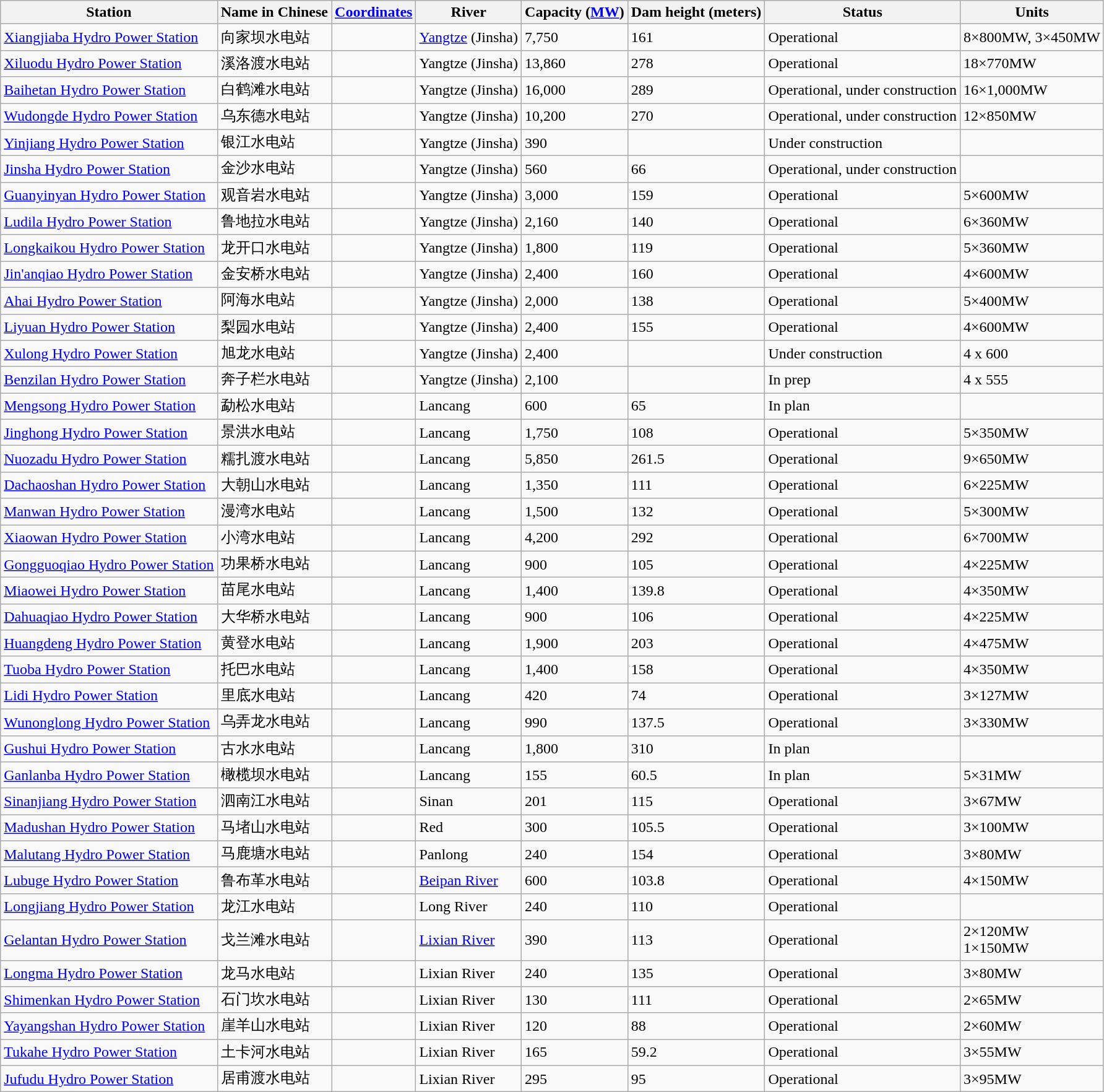<table class="wikitable sortable">
<tr>
<th>Station</th>
<th>Name in Chinese</th>
<th><a href='#'>Coordinates</a></th>
<th>River</th>
<th>Capacity (<a href='#'>MW</a>)</th>
<th>Dam height (meters)</th>
<th>Status</th>
<th>Units</th>
</tr>
<tr>
<td><a href='#'>Xiangjiaba Hydro Power Station</a></td>
<td>向家坝水电站</td>
<td></td>
<td><a href='#'>Yangtze</a> (Jinsha)</td>
<td>7,750</td>
<td>161</td>
<td>Operational</td>
<td>8×800MW, 3×450MW</td>
</tr>
<tr>
<td><a href='#'>Xiluodu Hydro Power Station</a></td>
<td>溪洛渡水电站</td>
<td></td>
<td>Yangtze (Jinsha)</td>
<td>13,860</td>
<td>278</td>
<td>Operational</td>
<td>18×770MW</td>
</tr>
<tr>
<td><a href='#'>Baihetan Hydro Power Station</a></td>
<td>白鹤滩水电站</td>
<td></td>
<td>Yangtze (Jinsha)</td>
<td>16,000</td>
<td>289</td>
<td>Operational, under construction</td>
<td>16×1,000MW</td>
</tr>
<tr>
<td><a href='#'>Wudongde Hydro Power Station</a></td>
<td>乌东德水电站</td>
<td></td>
<td>Yangtze (Jinsha)</td>
<td>10,200</td>
<td>270</td>
<td>Operational, under construction</td>
<td>12×850MW</td>
</tr>
<tr>
<td><a href='#'>Yinjiang Hydro Power Station</a></td>
<td>银江水电站</td>
<td></td>
<td>Yangtze (Jinsha)</td>
<td>390</td>
<td></td>
<td>Under construction</td>
<td></td>
</tr>
<tr>
<td><a href='#'>Jinsha Hydro Power Station</a></td>
<td>金沙水电站</td>
<td></td>
<td>Yangtze (Jinsha)</td>
<td>560</td>
<td>66</td>
<td>Operational, under construction</td>
<td></td>
</tr>
<tr>
<td><a href='#'>Guanyinyan Hydro Power Station</a></td>
<td>观音岩水电站</td>
<td></td>
<td>Yangtze (Jinsha)</td>
<td>3,000</td>
<td>159</td>
<td>Operational</td>
<td>5×600MW</td>
</tr>
<tr>
<td><a href='#'>Ludila Hydro Power Station</a></td>
<td>鲁地拉水电站</td>
<td></td>
<td>Yangtze (Jinsha)</td>
<td>2,160</td>
<td>140</td>
<td>Operational</td>
<td>6×360MW</td>
</tr>
<tr>
<td><a href='#'>Longkaikou Hydro Power Station</a></td>
<td>龙开口水电站</td>
<td></td>
<td>Yangtze (Jinsha)</td>
<td>1,800</td>
<td>119</td>
<td>Operational</td>
<td>5×360MW</td>
</tr>
<tr>
<td><a href='#'>Jin'anqiao Hydro Power Station</a></td>
<td>金安桥水电站</td>
<td></td>
<td>Yangtze (Jinsha)</td>
<td>2,400</td>
<td>160</td>
<td>Operational</td>
<td>4×600MW</td>
</tr>
<tr>
<td><a href='#'>Ahai Hydro Power Station</a></td>
<td>阿海水电站</td>
<td></td>
<td>Yangtze (Jinsha)</td>
<td>2,000</td>
<td>138</td>
<td>Operational</td>
<td>5×400MW</td>
</tr>
<tr>
<td><a href='#'>Liyuan Hydro Power Station</a></td>
<td>梨园水电站</td>
<td></td>
<td>Yangtze (Jinsha)</td>
<td>2,400</td>
<td>155</td>
<td>Operational</td>
<td>4×600MW</td>
</tr>
<tr>
<td><a href='#'>Xulong Hydro Power Station</a></td>
<td>旭龙水电站</td>
<td></td>
<td>Yangtze (Jinsha)</td>
<td>2,400</td>
<td></td>
<td>Under construction</td>
<td>4 x 600</td>
</tr>
<tr>
<td><a href='#'>Benzilan Hydro Power Station</a></td>
<td>奔子栏水电站</td>
<td></td>
<td>Yangtze (Jinsha)</td>
<td>2,100</td>
<td></td>
<td>In prep</td>
<td>4 x 555</td>
</tr>
<tr>
<td><a href='#'>Mengsong Hydro Power Station</a></td>
<td>勐松水电站</td>
<td></td>
<td>Lancang</td>
<td>600</td>
<td>65</td>
<td>In plan</td>
<td></td>
</tr>
<tr>
<td><a href='#'>Jinghong Hydro Power Station</a></td>
<td>景洪水电站</td>
<td></td>
<td>Lancang</td>
<td>1,750</td>
<td>108</td>
<td>Operational</td>
<td>5×350MW</td>
</tr>
<tr>
<td><a href='#'>Nuozadu Hydro Power Station</a></td>
<td>糯扎渡水电站</td>
<td></td>
<td>Lancang</td>
<td>5,850</td>
<td>261.5</td>
<td>Operational</td>
<td>9×650MW</td>
</tr>
<tr>
<td><a href='#'>Dachaoshan Hydro Power Station</a></td>
<td>大朝山水电站</td>
<td></td>
<td>Lancang</td>
<td>1,350</td>
<td>111</td>
<td>Operational</td>
<td>6×225MW</td>
</tr>
<tr>
<td><a href='#'>Manwan Hydro Power Station</a></td>
<td>漫湾水电站</td>
<td></td>
<td>Lancang</td>
<td>1,500</td>
<td>132</td>
<td>Operational</td>
<td>5×300MW</td>
</tr>
<tr>
<td><a href='#'>Xiaowan Hydro Power Station</a></td>
<td>小湾水电站</td>
<td></td>
<td>Lancang</td>
<td>4,200</td>
<td>292</td>
<td>Operational</td>
<td>6×700MW</td>
</tr>
<tr>
<td><a href='#'>Gongguoqiao Hydro Power Station</a></td>
<td>功果桥水电站</td>
<td></td>
<td>Lancang</td>
<td>900</td>
<td>105</td>
<td>Operational</td>
<td>4×225MW</td>
</tr>
<tr>
<td><a href='#'>Miaowei Hydro Power Station</a></td>
<td>苗尾水电站</td>
<td></td>
<td>Lancang</td>
<td>1,400</td>
<td>139.8</td>
<td>Operational</td>
<td>4×350MW</td>
</tr>
<tr>
<td><a href='#'>Dahuaqiao Hydro Power Station</a></td>
<td>大华桥水电站</td>
<td></td>
<td>Lancang</td>
<td>900</td>
<td>106</td>
<td>Operational</td>
<td>4×225MW</td>
</tr>
<tr>
<td><a href='#'>Huangdeng Hydro Power Station</a></td>
<td>黄登水电站</td>
<td></td>
<td>Lancang</td>
<td>1,900</td>
<td>203</td>
<td>Operational</td>
<td>4×475MW</td>
</tr>
<tr>
<td><a href='#'>Tuoba Hydro Power Station</a></td>
<td>托巴水电站</td>
<td></td>
<td>Lancang</td>
<td>1,400</td>
<td>158</td>
<td>Operational</td>
<td>4×350MW</td>
</tr>
<tr>
<td><a href='#'>Lidi Hydro Power Station</a></td>
<td>里底水电站</td>
<td></td>
<td>Lancang</td>
<td>420</td>
<td>74</td>
<td>Operational</td>
<td>3×127MW</td>
</tr>
<tr>
<td><a href='#'>Wunonglong Hydro Power Station</a></td>
<td>乌弄龙水电站</td>
<td></td>
<td>Lancang</td>
<td>990</td>
<td>137.5</td>
<td>Operational</td>
<td>3×330MW</td>
</tr>
<tr>
<td><a href='#'>Gushui Hydro Power Station</a></td>
<td>古水水电站</td>
<td></td>
<td>Lancang</td>
<td>1,800</td>
<td>310</td>
<td>In plan</td>
<td></td>
</tr>
<tr>
<td><a href='#'>Ganlanba Hydro Power Station</a></td>
<td>橄榄坝水电站</td>
<td></td>
<td>Lancang</td>
<td>155</td>
<td>60.5</td>
<td>In plan</td>
<td>5×31MW</td>
</tr>
<tr>
<td><a href='#'>Sinanjiang Hydro Power Station</a></td>
<td>泗南江水电站</td>
<td></td>
<td>Sinan</td>
<td>201</td>
<td>115</td>
<td>Operational</td>
<td>3×67MW</td>
</tr>
<tr>
<td><a href='#'>Madushan Hydro Power Station</a></td>
<td>马堵山水电站</td>
<td></td>
<td>Red</td>
<td>300</td>
<td>105.5</td>
<td>Operational</td>
<td>3×100MW</td>
</tr>
<tr>
<td><a href='#'>Malutang Hydro Power Station</a></td>
<td>马鹿塘水电站</td>
<td></td>
<td>Panlong</td>
<td>240</td>
<td>154</td>
<td>Operational</td>
<td>3×80MW</td>
</tr>
<tr>
<td><a href='#'>Lubuge Hydro Power Station</a></td>
<td>鲁布革水电站</td>
<td></td>
<td><a href='#'>Beipan River</a></td>
<td>600</td>
<td>103.8</td>
<td>Operational</td>
<td>4×150MW</td>
</tr>
<tr>
<td><a href='#'>Longjiang Hydro Power Station</a></td>
<td>龙江水电站</td>
<td></td>
<td>Long River</td>
<td>240</td>
<td>110</td>
<td>Operational</td>
<td></td>
</tr>
<tr>
<td><a href='#'>Gelantan Hydro Power Station</a></td>
<td>戈兰滩水电站</td>
<td></td>
<td><a href='#'>Lixian River</a></td>
<td>390</td>
<td>113</td>
<td>Operational</td>
<td>2×120MW<br>1×150MW</td>
</tr>
<tr>
<td><a href='#'>Longma Hydro Power Station</a></td>
<td>龙马水电站</td>
<td></td>
<td>Lixian River</td>
<td>240</td>
<td>135</td>
<td>Operational</td>
<td>3×80MW</td>
</tr>
<tr>
<td><a href='#'>Shimenkan Hydro Power Station</a></td>
<td>石门坎水电站</td>
<td></td>
<td>Lixian River</td>
<td>130</td>
<td>111</td>
<td>Operational</td>
<td>2×65MW</td>
</tr>
<tr>
<td><a href='#'>Yayangshan Hydro Power Station</a></td>
<td>崖羊山水电站</td>
<td></td>
<td>Lixian River</td>
<td>120</td>
<td>88</td>
<td>Operational</td>
<td>2×60MW</td>
</tr>
<tr>
<td><a href='#'>Tukahe Hydro Power Station</a></td>
<td>土卡河水电站</td>
<td></td>
<td>Lixian River</td>
<td>165</td>
<td>59.2</td>
<td>Operational</td>
<td>3×55MW</td>
</tr>
<tr>
<td><a href='#'>Jufudu Hydro Power Station</a></td>
<td>居甫渡水电站</td>
<td></td>
<td>Lixian River</td>
<td>295</td>
<td>95</td>
<td>Operational</td>
<td>3×95MW</td>
</tr>
</table>
